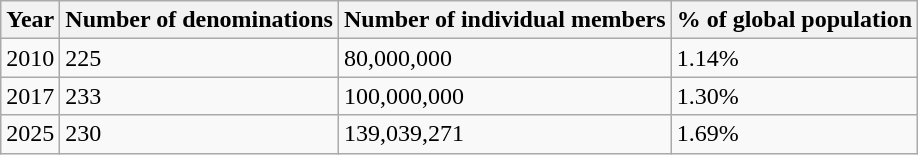<table class="wikitable sortable">
<tr>
<th><strong>Year</strong></th>
<th><strong>Number of denominations</strong></th>
<th><strong>Number of individual members</strong></th>
<th><strong>% of global population</strong></th>
</tr>
<tr>
<td>2010</td>
<td>225</td>
<td>80,000,000</td>
<td>1.14%</td>
</tr>
<tr>
<td>2017</td>
<td>233</td>
<td>100,000,000</td>
<td>1.30%</td>
</tr>
<tr>
<td>2025</td>
<td>230</td>
<td>139,039,271</td>
<td>1.69%</td>
</tr>
</table>
